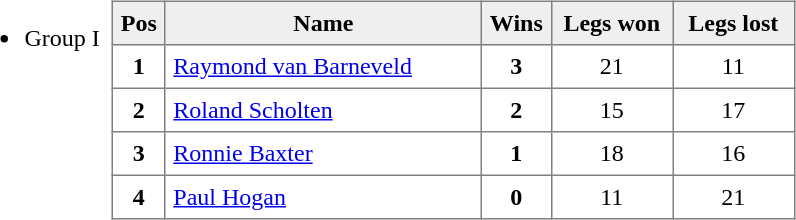<table>
<tr style="vertical-align: top;">
<td><br><ul><li>Group I</li></ul></td>
<td></td>
<td><br><table style=border-collapse:collapse border=1 cellspacing=0 cellpadding=5>
<tr align=center bgcolor=#efefef>
<th width=20>Pos</th>
<th width=200>Name</th>
<th width=20><strong>Wins</strong></th>
<th width=70>Legs won</th>
<th width=70>Legs lost</th>
</tr>
<tr align=center>
<td><strong>1</strong></td>
<td align="left"> <a href='#'>Raymond van Barneveld</a></td>
<td><strong>3</strong></td>
<td>21</td>
<td>11</td>
</tr>
<tr align=center>
<td><strong>2</strong></td>
<td align="left"> <a href='#'>Roland Scholten</a></td>
<td><strong>2</strong></td>
<td>15</td>
<td>17</td>
</tr>
<tr align=center>
<td><strong>3</strong></td>
<td align="left"> <a href='#'>Ronnie Baxter</a></td>
<td><strong>1</strong></td>
<td>18</td>
<td>16</td>
</tr>
<tr align=center>
<td><strong>4</strong></td>
<td align="left"> <a href='#'>Paul Hogan</a></td>
<td><strong>0</strong></td>
<td>11</td>
<td>21</td>
</tr>
</table>
</td>
</tr>
</table>
